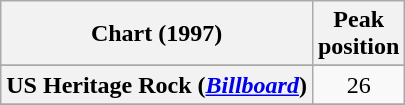<table class="wikitable sortable plainrowheaders">
<tr>
<th scope="col">Chart (1997)</th>
<th scope="col">Peak<br>position</th>
</tr>
<tr>
</tr>
<tr>
</tr>
<tr>
<th scope="row">US Heritage Rock (<em><a href='#'>Billboard</a></em>)</th>
<td style="text-align:center;">26</td>
</tr>
<tr>
</tr>
</table>
